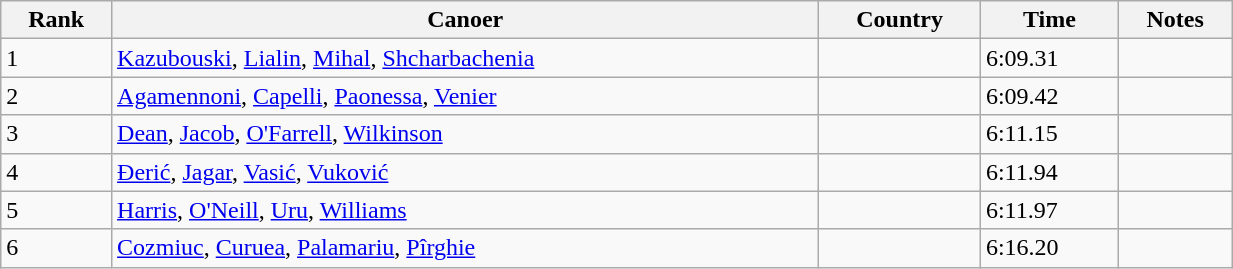<table class="wikitable sortable" width=65%>
<tr>
<th>Rank</th>
<th>Canoer</th>
<th>Country</th>
<th>Time</th>
<th>Notes</th>
</tr>
<tr>
<td>1</td>
<td><a href='#'>Kazubouski</a>, <a href='#'>Lialin</a>, <a href='#'>Mihal</a>, <a href='#'>Shcharbachenia</a></td>
<td></td>
<td>6:09.31</td>
<td></td>
</tr>
<tr>
<td>2</td>
<td><a href='#'>Agamennoni</a>, <a href='#'>Capelli</a>, <a href='#'>Paonessa</a>, <a href='#'>Venier</a></td>
<td></td>
<td>6:09.42</td>
<td></td>
</tr>
<tr>
<td>3</td>
<td><a href='#'>Dean</a>, <a href='#'>Jacob</a>, <a href='#'>O'Farrell</a>, <a href='#'>Wilkinson</a></td>
<td></td>
<td>6:11.15</td>
<td></td>
</tr>
<tr>
<td>4</td>
<td><a href='#'>Đerić</a>, <a href='#'>Jagar</a>, <a href='#'>Vasić</a>, <a href='#'>Vuković</a></td>
<td></td>
<td>6:11.94</td>
<td></td>
</tr>
<tr>
<td>5</td>
<td><a href='#'>Harris</a>, <a href='#'>O'Neill</a>, <a href='#'>Uru</a>, <a href='#'>Williams</a></td>
<td></td>
<td>6:11.97</td>
<td></td>
</tr>
<tr>
<td>6</td>
<td><a href='#'>Cozmiuc</a>, <a href='#'>Curuea</a>, <a href='#'>Palamariu</a>, <a href='#'>Pîrghie</a></td>
<td></td>
<td>6:16.20</td>
<td></td>
</tr>
</table>
